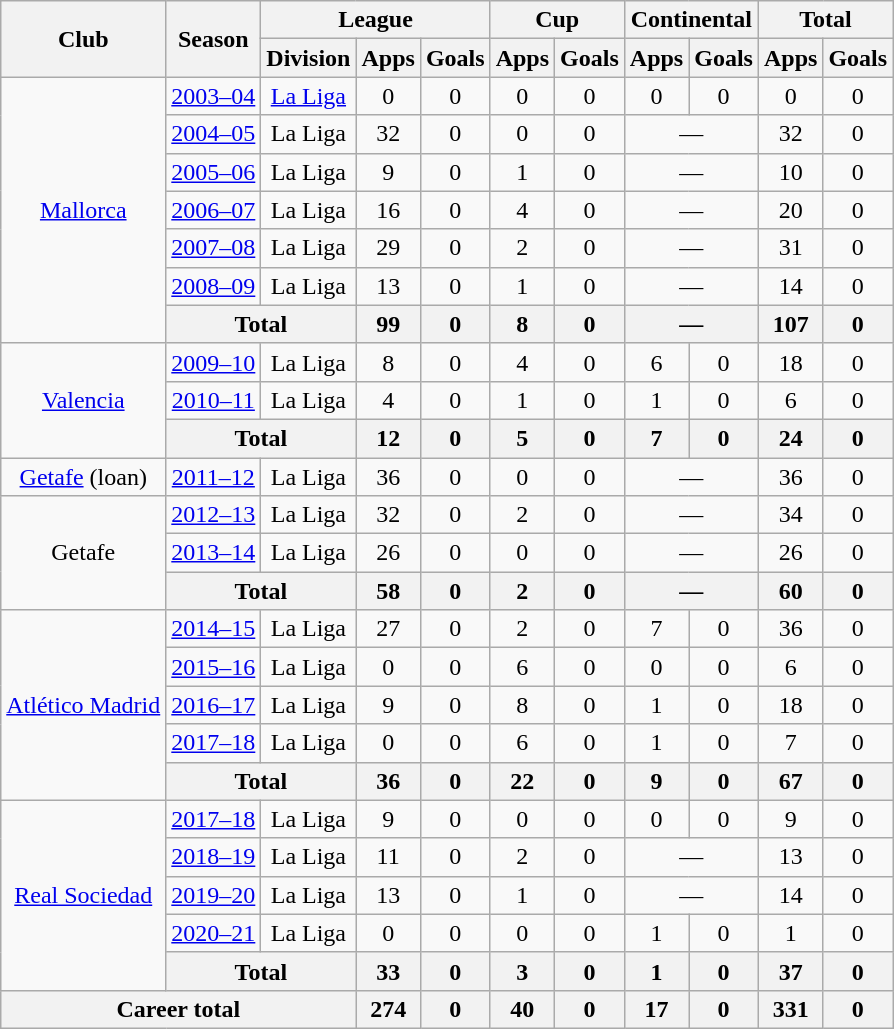<table class="wikitable" style="text-align:center">
<tr>
<th rowspan="2">Club</th>
<th rowspan="2">Season</th>
<th colspan="3">League</th>
<th colspan="2">Cup</th>
<th colspan="2">Continental</th>
<th colspan="2">Total</th>
</tr>
<tr>
<th>Division</th>
<th>Apps</th>
<th>Goals</th>
<th>Apps</th>
<th>Goals</th>
<th>Apps</th>
<th>Goals</th>
<th>Apps</th>
<th>Goals</th>
</tr>
<tr>
<td rowspan="7"><a href='#'>Mallorca</a></td>
<td><a href='#'>2003–04</a></td>
<td><a href='#'>La Liga</a></td>
<td>0</td>
<td>0</td>
<td>0</td>
<td>0</td>
<td>0</td>
<td>0</td>
<td>0</td>
<td>0</td>
</tr>
<tr>
<td><a href='#'>2004–05</a></td>
<td>La Liga</td>
<td>32</td>
<td>0</td>
<td>0</td>
<td>0</td>
<td colspan="2">—</td>
<td>32</td>
<td>0</td>
</tr>
<tr>
<td><a href='#'>2005–06</a></td>
<td>La Liga</td>
<td>9</td>
<td>0</td>
<td>1</td>
<td>0</td>
<td colspan="2">—</td>
<td>10</td>
<td>0</td>
</tr>
<tr>
<td><a href='#'>2006–07</a></td>
<td>La Liga</td>
<td>16</td>
<td>0</td>
<td>4</td>
<td>0</td>
<td colspan="2">—</td>
<td>20</td>
<td>0</td>
</tr>
<tr>
<td><a href='#'>2007–08</a></td>
<td>La Liga</td>
<td>29</td>
<td>0</td>
<td>2</td>
<td>0</td>
<td colspan="2">—</td>
<td>31</td>
<td>0</td>
</tr>
<tr>
<td><a href='#'>2008–09</a></td>
<td>La Liga</td>
<td>13</td>
<td>0</td>
<td>1</td>
<td>0</td>
<td colspan="2">—</td>
<td>14</td>
<td>0</td>
</tr>
<tr>
<th colspan="2">Total</th>
<th>99</th>
<th>0</th>
<th>8</th>
<th>0</th>
<th colspan="2">—</th>
<th>107</th>
<th>0</th>
</tr>
<tr>
<td rowspan="3"><a href='#'>Valencia</a></td>
<td><a href='#'>2009–10</a></td>
<td>La Liga</td>
<td>8</td>
<td>0</td>
<td>4</td>
<td>0</td>
<td>6</td>
<td>0</td>
<td>18</td>
<td>0</td>
</tr>
<tr>
<td><a href='#'>2010–11</a></td>
<td>La Liga</td>
<td>4</td>
<td>0</td>
<td>1</td>
<td>0</td>
<td>1</td>
<td>0</td>
<td>6</td>
<td>0</td>
</tr>
<tr>
<th colspan="2">Total</th>
<th>12</th>
<th>0</th>
<th>5</th>
<th>0</th>
<th>7</th>
<th>0</th>
<th>24</th>
<th>0</th>
</tr>
<tr>
<td><a href='#'>Getafe</a> (loan)</td>
<td><a href='#'>2011–12</a></td>
<td>La Liga</td>
<td>36</td>
<td>0</td>
<td>0</td>
<td>0</td>
<td colspan="2">—</td>
<td>36</td>
<td>0</td>
</tr>
<tr>
<td rowspan="3">Getafe</td>
<td><a href='#'>2012–13</a></td>
<td>La Liga</td>
<td>32</td>
<td>0</td>
<td>2</td>
<td>0</td>
<td colspan="2">—</td>
<td>34</td>
<td>0</td>
</tr>
<tr>
<td><a href='#'>2013–14</a></td>
<td>La Liga</td>
<td>26</td>
<td>0</td>
<td>0</td>
<td>0</td>
<td colspan="2">—</td>
<td>26</td>
<td>0</td>
</tr>
<tr>
<th colspan="2">Total</th>
<th>58</th>
<th>0</th>
<th>2</th>
<th>0</th>
<th colspan="2">—</th>
<th>60</th>
<th>0</th>
</tr>
<tr>
<td rowspan="5"><a href='#'>Atlético Madrid</a></td>
<td><a href='#'>2014–15</a></td>
<td>La Liga</td>
<td>27</td>
<td>0</td>
<td>2</td>
<td>0</td>
<td>7</td>
<td>0</td>
<td>36</td>
<td>0</td>
</tr>
<tr>
<td><a href='#'>2015–16</a></td>
<td>La Liga</td>
<td>0</td>
<td>0</td>
<td>6</td>
<td>0</td>
<td>0</td>
<td>0</td>
<td>6</td>
<td>0</td>
</tr>
<tr>
<td><a href='#'>2016–17</a></td>
<td>La Liga</td>
<td>9</td>
<td>0</td>
<td>8</td>
<td>0</td>
<td>1</td>
<td>0</td>
<td>18</td>
<td>0</td>
</tr>
<tr>
<td><a href='#'>2017–18</a></td>
<td>La Liga</td>
<td>0</td>
<td>0</td>
<td>6</td>
<td>0</td>
<td>1</td>
<td>0</td>
<td>7</td>
<td>0</td>
</tr>
<tr>
<th colspan="2">Total</th>
<th>36</th>
<th>0</th>
<th>22</th>
<th>0</th>
<th>9</th>
<th>0</th>
<th>67</th>
<th>0</th>
</tr>
<tr>
<td rowspan="5"><a href='#'>Real Sociedad</a></td>
<td><a href='#'>2017–18</a></td>
<td>La Liga</td>
<td>9</td>
<td>0</td>
<td>0</td>
<td>0</td>
<td>0</td>
<td>0</td>
<td>9</td>
<td>0</td>
</tr>
<tr>
<td><a href='#'>2018–19</a></td>
<td>La Liga</td>
<td>11</td>
<td>0</td>
<td>2</td>
<td>0</td>
<td colspan="2">—</td>
<td>13</td>
<td>0</td>
</tr>
<tr>
<td><a href='#'>2019–20</a></td>
<td>La Liga</td>
<td>13</td>
<td>0</td>
<td>1</td>
<td>0</td>
<td colspan="2">—</td>
<td>14</td>
<td>0</td>
</tr>
<tr>
<td><a href='#'>2020–21</a></td>
<td>La Liga</td>
<td>0</td>
<td>0</td>
<td>0</td>
<td>0</td>
<td>1</td>
<td>0</td>
<td>1</td>
<td>0</td>
</tr>
<tr>
<th colspan="2">Total</th>
<th>33</th>
<th>0</th>
<th>3</th>
<th>0</th>
<th>1</th>
<th>0</th>
<th>37</th>
<th>0</th>
</tr>
<tr>
<th colspan="3">Career total</th>
<th>274</th>
<th>0</th>
<th>40</th>
<th>0</th>
<th>17</th>
<th>0</th>
<th>331</th>
<th>0</th>
</tr>
</table>
